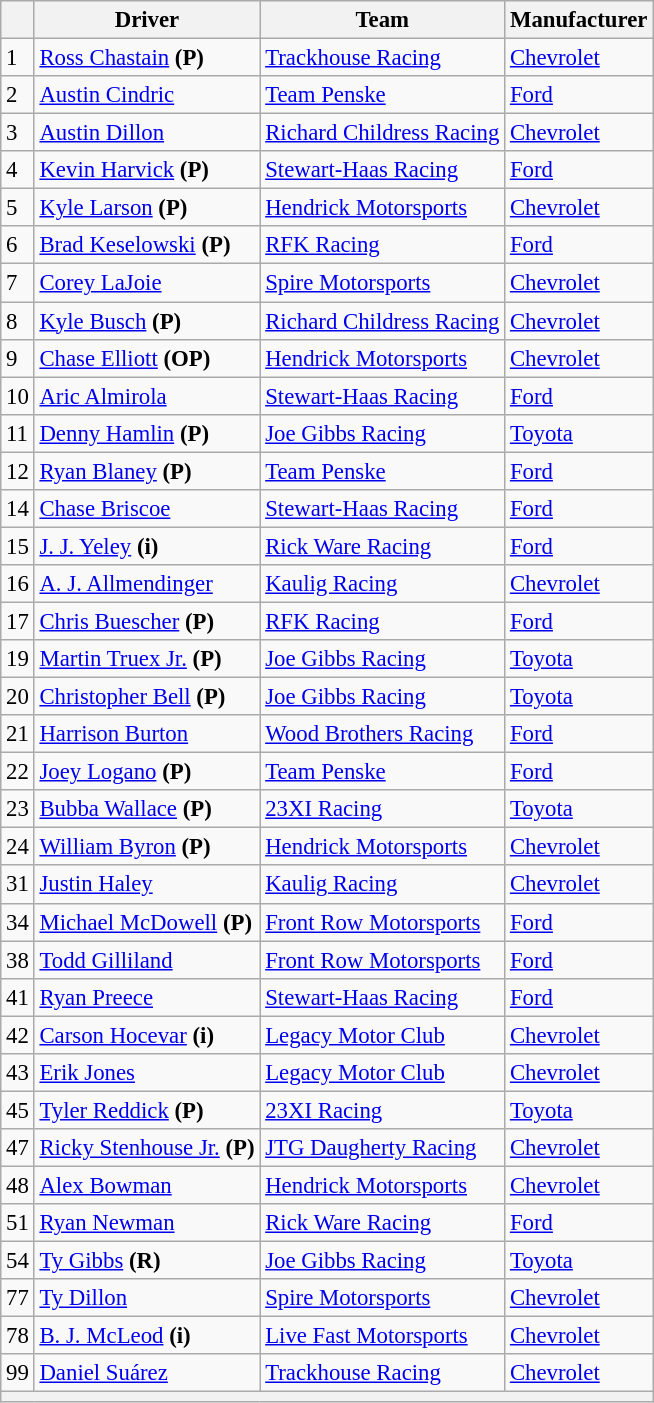<table class="wikitable" style="font-size:95%">
<tr>
<th></th>
<th>Driver</th>
<th>Team</th>
<th>Manufacturer</th>
</tr>
<tr>
<td>1</td>
<td><a href='#'>Ross Chastain</a> <strong>(P)</strong></td>
<td><a href='#'>Trackhouse Racing</a></td>
<td><a href='#'>Chevrolet</a></td>
</tr>
<tr>
<td>2</td>
<td><a href='#'>Austin Cindric</a></td>
<td><a href='#'>Team Penske</a></td>
<td><a href='#'>Ford</a></td>
</tr>
<tr>
<td>3</td>
<td><a href='#'>Austin Dillon</a></td>
<td><a href='#'>Richard Childress Racing</a></td>
<td><a href='#'>Chevrolet</a></td>
</tr>
<tr>
<td>4</td>
<td><a href='#'>Kevin Harvick</a> <strong>(P)</strong></td>
<td><a href='#'>Stewart-Haas Racing</a></td>
<td><a href='#'>Ford</a></td>
</tr>
<tr>
<td>5</td>
<td><a href='#'>Kyle Larson</a> <strong>(P)</strong></td>
<td><a href='#'>Hendrick Motorsports</a></td>
<td><a href='#'>Chevrolet</a></td>
</tr>
<tr>
<td>6</td>
<td><a href='#'>Brad Keselowski</a> <strong>(P)</strong></td>
<td><a href='#'>RFK Racing</a></td>
<td><a href='#'>Ford</a></td>
</tr>
<tr>
<td>7</td>
<td><a href='#'>Corey LaJoie</a></td>
<td><a href='#'>Spire Motorsports</a></td>
<td><a href='#'>Chevrolet</a></td>
</tr>
<tr>
<td>8</td>
<td><a href='#'>Kyle Busch</a> <strong>(P)</strong></td>
<td><a href='#'>Richard Childress Racing</a></td>
<td><a href='#'>Chevrolet</a></td>
</tr>
<tr>
<td>9</td>
<td><a href='#'>Chase Elliott</a> <strong>(OP)</strong></td>
<td><a href='#'>Hendrick Motorsports</a></td>
<td><a href='#'>Chevrolet</a></td>
</tr>
<tr>
<td>10</td>
<td><a href='#'>Aric Almirola</a></td>
<td><a href='#'>Stewart-Haas Racing</a></td>
<td><a href='#'>Ford</a></td>
</tr>
<tr>
<td>11</td>
<td><a href='#'>Denny Hamlin</a> <strong>(P)</strong></td>
<td><a href='#'>Joe Gibbs Racing</a></td>
<td><a href='#'>Toyota</a></td>
</tr>
<tr>
<td>12</td>
<td><a href='#'>Ryan Blaney</a> <strong>(P)</strong></td>
<td><a href='#'>Team Penske</a></td>
<td><a href='#'>Ford</a></td>
</tr>
<tr>
<td>14</td>
<td><a href='#'>Chase Briscoe</a></td>
<td><a href='#'>Stewart-Haas Racing</a></td>
<td><a href='#'>Ford</a></td>
</tr>
<tr>
<td>15</td>
<td><a href='#'>J. J. Yeley</a> <strong>(i)</strong></td>
<td><a href='#'>Rick Ware Racing</a></td>
<td><a href='#'>Ford</a></td>
</tr>
<tr>
<td>16</td>
<td><a href='#'>A. J. Allmendinger</a></td>
<td><a href='#'>Kaulig Racing</a></td>
<td><a href='#'>Chevrolet</a></td>
</tr>
<tr>
<td>17</td>
<td><a href='#'>Chris Buescher</a> <strong>(P)</strong></td>
<td><a href='#'>RFK Racing</a></td>
<td><a href='#'>Ford</a></td>
</tr>
<tr>
<td>19</td>
<td><a href='#'>Martin Truex Jr.</a> <strong>(P)</strong></td>
<td><a href='#'>Joe Gibbs Racing</a></td>
<td><a href='#'>Toyota</a></td>
</tr>
<tr>
<td>20</td>
<td><a href='#'>Christopher Bell</a> <strong>(P)</strong></td>
<td><a href='#'>Joe Gibbs Racing</a></td>
<td><a href='#'>Toyota</a></td>
</tr>
<tr>
<td>21</td>
<td><a href='#'>Harrison Burton</a></td>
<td><a href='#'>Wood Brothers Racing</a></td>
<td><a href='#'>Ford</a></td>
</tr>
<tr>
<td>22</td>
<td><a href='#'>Joey Logano</a> <strong>(P)</strong></td>
<td><a href='#'>Team Penske</a></td>
<td><a href='#'>Ford</a></td>
</tr>
<tr>
<td>23</td>
<td><a href='#'>Bubba Wallace</a> <strong>(P)</strong></td>
<td><a href='#'>23XI Racing</a></td>
<td><a href='#'>Toyota</a></td>
</tr>
<tr>
<td>24</td>
<td><a href='#'>William Byron</a> <strong>(P)</strong></td>
<td><a href='#'>Hendrick Motorsports</a></td>
<td><a href='#'>Chevrolet</a></td>
</tr>
<tr>
<td>31</td>
<td><a href='#'>Justin Haley</a></td>
<td><a href='#'>Kaulig Racing</a></td>
<td><a href='#'>Chevrolet</a></td>
</tr>
<tr>
<td>34</td>
<td><a href='#'>Michael McDowell</a> <strong>(P)</strong></td>
<td><a href='#'>Front Row Motorsports</a></td>
<td><a href='#'>Ford</a></td>
</tr>
<tr>
<td>38</td>
<td><a href='#'>Todd Gilliland</a></td>
<td><a href='#'>Front Row Motorsports</a></td>
<td><a href='#'>Ford</a></td>
</tr>
<tr>
<td>41</td>
<td><a href='#'>Ryan Preece</a></td>
<td><a href='#'>Stewart-Haas Racing</a></td>
<td><a href='#'>Ford</a></td>
</tr>
<tr>
<td>42</td>
<td><a href='#'>Carson Hocevar</a> <strong>(i)</strong></td>
<td><a href='#'>Legacy Motor Club</a></td>
<td><a href='#'>Chevrolet</a></td>
</tr>
<tr>
<td>43</td>
<td><a href='#'>Erik Jones</a></td>
<td><a href='#'>Legacy Motor Club</a></td>
<td><a href='#'>Chevrolet</a></td>
</tr>
<tr>
<td>45</td>
<td><a href='#'>Tyler Reddick</a> <strong>(P)</strong></td>
<td><a href='#'>23XI Racing</a></td>
<td><a href='#'>Toyota</a></td>
</tr>
<tr>
<td>47</td>
<td nowrap><a href='#'>Ricky Stenhouse Jr.</a> <strong>(P)</strong></td>
<td><a href='#'>JTG Daugherty Racing</a></td>
<td><a href='#'>Chevrolet</a></td>
</tr>
<tr>
<td>48</td>
<td><a href='#'>Alex Bowman</a></td>
<td><a href='#'>Hendrick Motorsports</a></td>
<td><a href='#'>Chevrolet</a></td>
</tr>
<tr>
<td>51</td>
<td><a href='#'>Ryan Newman</a></td>
<td><a href='#'>Rick Ware Racing</a></td>
<td><a href='#'>Ford</a></td>
</tr>
<tr>
<td>54</td>
<td><a href='#'>Ty Gibbs</a> <strong>(R)</strong></td>
<td><a href='#'>Joe Gibbs Racing</a></td>
<td><a href='#'>Toyota</a></td>
</tr>
<tr>
<td>77</td>
<td><a href='#'>Ty Dillon</a></td>
<td><a href='#'>Spire Motorsports</a></td>
<td><a href='#'>Chevrolet</a></td>
</tr>
<tr>
<td>78</td>
<td><a href='#'>B. J. McLeod</a> <strong>(i)</strong></td>
<td><a href='#'>Live Fast Motorsports</a></td>
<td><a href='#'>Chevrolet</a></td>
</tr>
<tr>
<td>99</td>
<td><a href='#'>Daniel Suárez</a></td>
<td><a href='#'>Trackhouse Racing</a></td>
<td><a href='#'>Chevrolet</a></td>
</tr>
<tr>
<th colspan="4"></th>
</tr>
</table>
